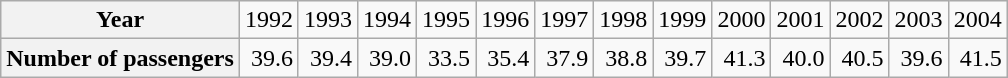<table class="wikitable">
<tr>
<th>Year</th>
<td>1992</td>
<td>1993</td>
<td>1994</td>
<td>1995</td>
<td>1996</td>
<td>1997</td>
<td>1998</td>
<td>1999</td>
<td>2000</td>
<td>2001</td>
<td>2002</td>
<td>2003</td>
<td>2004</td>
</tr>
<tr ---->
<th align="left">Number of passengers </th>
<td align="right">39.6</td>
<td align="right">39.4</td>
<td align="right">39.0</td>
<td align="right">33.5</td>
<td align="right">35.4</td>
<td align="right">37.9</td>
<td align="right">38.8</td>
<td align="right">39.7</td>
<td align="right">41.3</td>
<td align="right">40.0</td>
<td align="right">40.5</td>
<td align="right">39.6</td>
<td align="right">41.5</td>
</tr>
</table>
